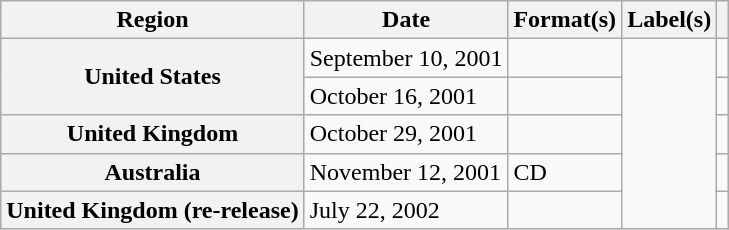<table class="wikitable plainrowheaders">
<tr>
<th scope="col">Region</th>
<th scope="col">Date</th>
<th scope="col">Format(s)</th>
<th scope="col">Label(s)</th>
<th scope="col"></th>
</tr>
<tr>
<th scope="row" rowspan="2">United States</th>
<td>September 10, 2001</td>
<td></td>
<td rowspan="5"></td>
<td align="center"></td>
</tr>
<tr>
<td>October 16, 2001</td>
<td></td>
<td align="center"></td>
</tr>
<tr>
<th scope="row">United Kingdom</th>
<td>October 29, 2001</td>
<td></td>
<td align="center"></td>
</tr>
<tr>
<th scope="row">Australia</th>
<td>November 12, 2001</td>
<td>CD</td>
<td align="center"></td>
</tr>
<tr>
<th scope="row">United Kingdom (re-release)</th>
<td>July 22, 2002</td>
<td></td>
<td align="center"></td>
</tr>
</table>
